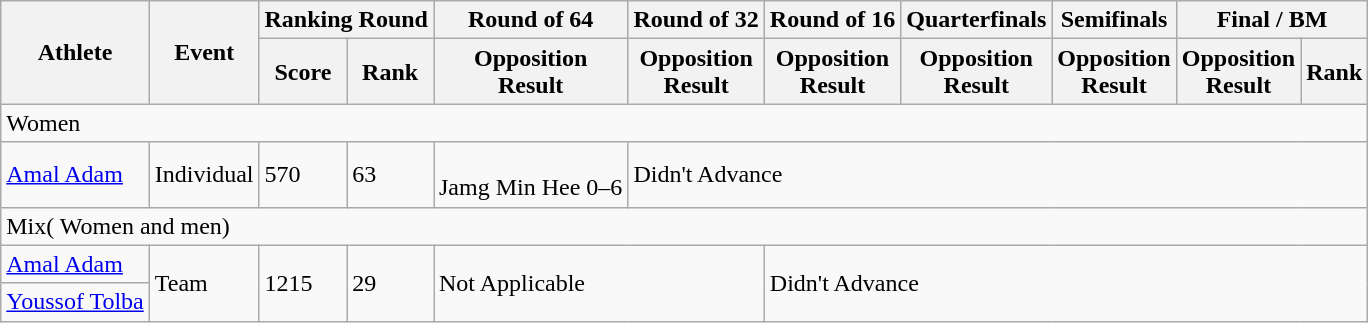<table class="wikitable">
<tr>
<th rowspan="2">Athlete</th>
<th rowspan="2">Event</th>
<th colspan="2">Ranking Round</th>
<th>Round of 64</th>
<th>Round of 32</th>
<th>Round of 16</th>
<th>Quarterfinals</th>
<th>Semifinals</th>
<th colspan="2">Final / <abbr>BM</abbr></th>
</tr>
<tr>
<th>Score</th>
<th>Rank</th>
<th>Opposition<br>Result</th>
<th>Opposition<br>Result</th>
<th>Opposition<br>Result</th>
<th>Opposition<br>Result</th>
<th>Opposition<br>Result</th>
<th>Opposition<br>Result</th>
<th>Rank</th>
</tr>
<tr>
<td colspan="11">Women</td>
</tr>
<tr>
<td><a href='#'>Amal Adam</a></td>
<td>Individual</td>
<td>570</td>
<td>63</td>
<td><br>Jamg Min Hee
0–6</td>
<td colspan="6">Didn't Advance</td>
</tr>
<tr>
<td colspan="11">Mix( Women and men)</td>
</tr>
<tr>
<td><a href='#'>Amal Adam</a></td>
<td rowspan="2">Team</td>
<td rowspan="2">1215</td>
<td rowspan="2">29</td>
<td colspan="2" rowspan="2">Not Applicable</td>
<td colspan="5" rowspan="2">Didn't Advance</td>
</tr>
<tr>
<td><a href='#'>Youssof Tolba</a></td>
</tr>
</table>
